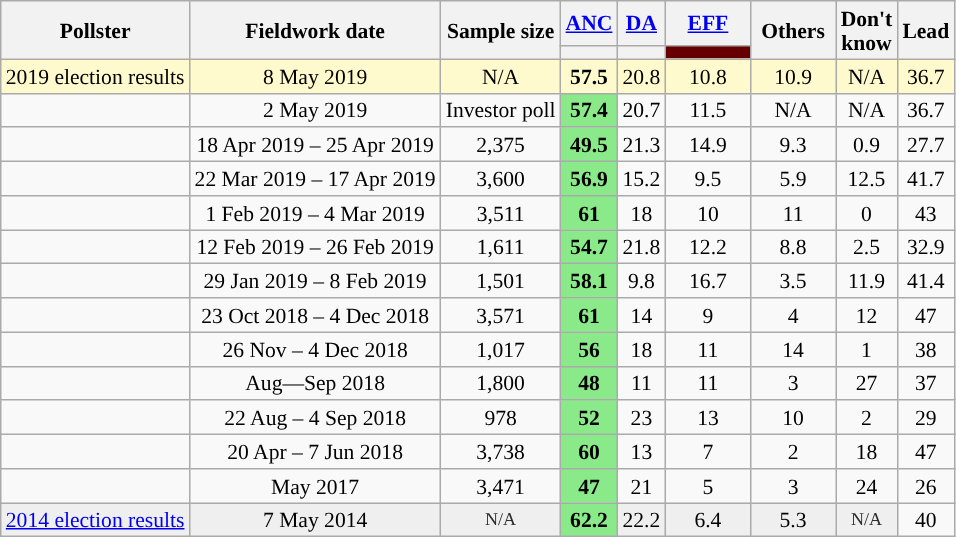<table class="wikitable" style="text-align:center; font-size:90%; line-height:16px;">
<tr>
<th rowspan="2">Pollster</th>
<th rowspan="2">Fieldwork date</th>
<th rowspan="2">Sample size</th>
<th><a href='#'>ANC</a></th>
<th><a href='#'>DA</a></th>
<th><a href='#'>EFF</a></th>
<th rowspan="2" style="width:50px;">Others</th>
<th rowspan="2">Don't<br>know</th>
<th rowspan="2">Lead</th>
</tr>
<tr>
<th style="background:"></th>
<th style="background:"></th>
<th style="background:#600; width:50px;"></th>
</tr>
<tr style="background:#FFFACD">
<td>2019 election results</td>
<td>8 May 2019</td>
<td>N/A</td>
<td><strong>57.5</strong></td>
<td>20.8</td>
<td>10.8</td>
<td>10.9</td>
<td>N/A</td>
<td style="background:">36.7</td>
</tr>
<tr>
<td></td>
<td>2 May 2019</td>
<td>Investor poll</td>
<td style="background:#8AEA8A;"><strong>57.4</strong></td>
<td>20.7</td>
<td>11.5</td>
<td>N/A</td>
<td>N/A</td>
<td style="background:">36.7</td>
</tr>
<tr>
<td></td>
<td>18 Apr 2019 – 25 Apr 2019</td>
<td>2,375</td>
<td style="background:#8AEA8A;"><strong>49.5</strong></td>
<td>21.3</td>
<td>14.9</td>
<td>9.3</td>
<td>0.9</td>
<td style="background:">27.7</td>
</tr>
<tr>
<td></td>
<td>22 Mar 2019 – 17 Apr 2019</td>
<td>3,600</td>
<td style="background:#8AEA8A;"><strong>56.9</strong></td>
<td>15.2</td>
<td>9.5</td>
<td>5.9</td>
<td>12.5</td>
<td style="background:">41.7</td>
</tr>
<tr>
<td></td>
<td>1 Feb 2019 – 4 Mar 2019</td>
<td>3,511</td>
<td style="background:#8AEA8A;"><strong>61</strong></td>
<td>18</td>
<td>10</td>
<td>11</td>
<td>0</td>
<td style="background:">43</td>
</tr>
<tr>
<td></td>
<td>12 Feb 2019 – 26 Feb 2019</td>
<td>1,611</td>
<td style="background:#8AEA8A;"><strong>54.7</strong></td>
<td>21.8</td>
<td>12.2</td>
<td>8.8</td>
<td>2.5</td>
<td style="background:">32.9</td>
</tr>
<tr>
<td></td>
<td>29 Jan 2019 – 8 Feb 2019</td>
<td>1,501</td>
<td style="background:#8AEA8A;"><strong>58.1</strong></td>
<td>9.8</td>
<td>16.7</td>
<td>3.5</td>
<td>11.9</td>
<td style="background:">41.4</td>
</tr>
<tr>
<td></td>
<td>23 Oct 2018 – 4 Dec 2018</td>
<td>3,571</td>
<td style="background:#8AEA8A;"><strong>61</strong></td>
<td>14</td>
<td>9</td>
<td>4</td>
<td>12</td>
<td style="background:">47</td>
</tr>
<tr>
<td></td>
<td>26 Nov – 4 Dec 2018</td>
<td>1,017</td>
<td style="background:#8AEA8A;"><strong>56</strong></td>
<td>18</td>
<td>11</td>
<td>14</td>
<td>1</td>
<td style="background:">38</td>
</tr>
<tr>
<td></td>
<td>Aug—Sep 2018</td>
<td>1,800</td>
<td style="background:#8AEA8A;"><strong>48</strong></td>
<td>11</td>
<td>11</td>
<td>3</td>
<td>27</td>
<td style="background:">37</td>
</tr>
<tr>
<td></td>
<td>22 Aug – 4 Sep 2018</td>
<td>978</td>
<td style="background:#8AEA8A;"><strong>52</strong></td>
<td>23</td>
<td>13</td>
<td>10</td>
<td>2</td>
<td style="background:">29</td>
</tr>
<tr>
<td></td>
<td>20 Apr – 7 Jun 2018</td>
<td>3,738</td>
<td style="background:#8AEA8A;"><strong>60</strong></td>
<td>13</td>
<td>7</td>
<td>2</td>
<td>18</td>
<td style="background:">47</td>
</tr>
<tr>
<td></td>
<td>May 2017</td>
<td>3,471</td>
<td style="background:#8AEA8A;"><strong>47</strong></td>
<td>21</td>
<td>5</td>
<td>3</td>
<td>24</td>
<td style="background:">26</td>
</tr>
<tr>
<td style="background:#EFEFEF;"><a href='#'>2014 election results</a></td>
<td style="background:#EFEFEF;">7 May 2014</td>
<td style="background:#EFEFEF; color:#2C2C2C; vertical-align:middle; font-size:smaller; text-align:center;">N/A</td>
<td style="background:#8AEA8A;"><strong>62.2</strong></td>
<td style="background:#EFEFEF;">22.2</td>
<td style="background:#EFEFEF;">6.4</td>
<td style="background:#EFEFEF;">5.3</td>
<td style="background:#EFEFEF; color: #2C2C2C; vertical-align: middle; font-size: smaller; text-align: center;">N/A</td>
<td style="background:">40</td>
</tr>
</table>
